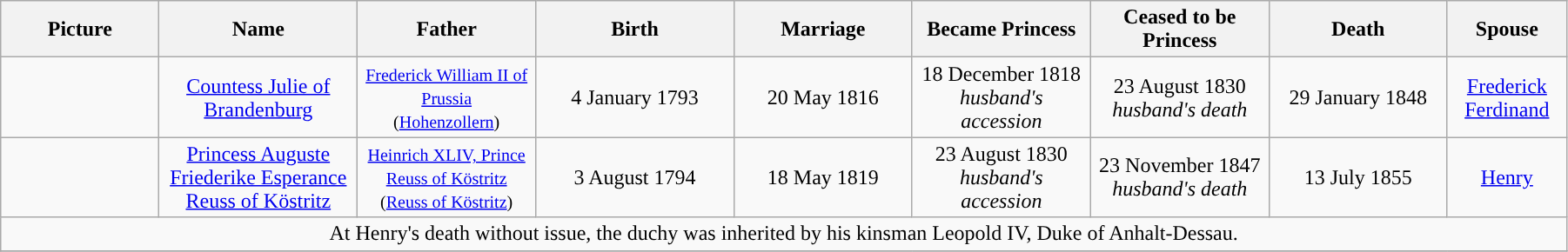<table width=95% class="wikitable">
<tr>
<th width = "8%">Picture</th>
<th width = "10%">Name</th>
<th width = "9%">Father</th>
<th width = "10%">Birth</th>
<th width = "9%">Marriage</th>
<th width = "9%">Became Princess</th>
<th width = "9%">Ceased to be Princess</th>
<th width = "9%">Death</th>
<th width = "6%">Spouse</th>
</tr>
<tr>
<td align="center"></td>
<td align="center"><a href='#'>Countess Julie of Brandenburg</a></td>
<td align="center"><small><a href='#'>Frederick William II of Prussia</a><br>(<a href='#'>Hohenzollern</a>)</small></td>
<td align="center">4 January 1793</td>
<td align="center">20 May 1816</td>
<td align="center">18 December 1818<br><em>husband's accession</em></td>
<td align="center">23 August 1830<br><em>husband's death</em></td>
<td align="center">29 January 1848</td>
<td align="center"><a href='#'>Frederick Ferdinand</a></td>
</tr>
<tr>
<td align="center"></td>
<td align="center"><a href='#'>Princess Auguste Friederike Esperance Reuss of Köstritz</a></td>
<td align="center"><small><a href='#'>Heinrich XLIV, Prince Reuss of Köstritz</a><br>(<a href='#'>Reuss of Köstritz</a>)</small></td>
<td align="center">3 August 1794</td>
<td align="center">18 May 1819</td>
<td align="center">23 August 1830<br><em>husband's accession</em></td>
<td align="center">23 November 1847<br><em>husband's death</em></td>
<td align="center">13 July 1855</td>
<td align="center"><a href='#'>Henry</a></td>
</tr>
<tr>
<td align="center" colspan="9">At Henry's death without issue, the duchy was inherited by his kinsman Leopold IV, Duke of Anhalt-Dessau.</td>
</tr>
<tr>
</tr>
</table>
